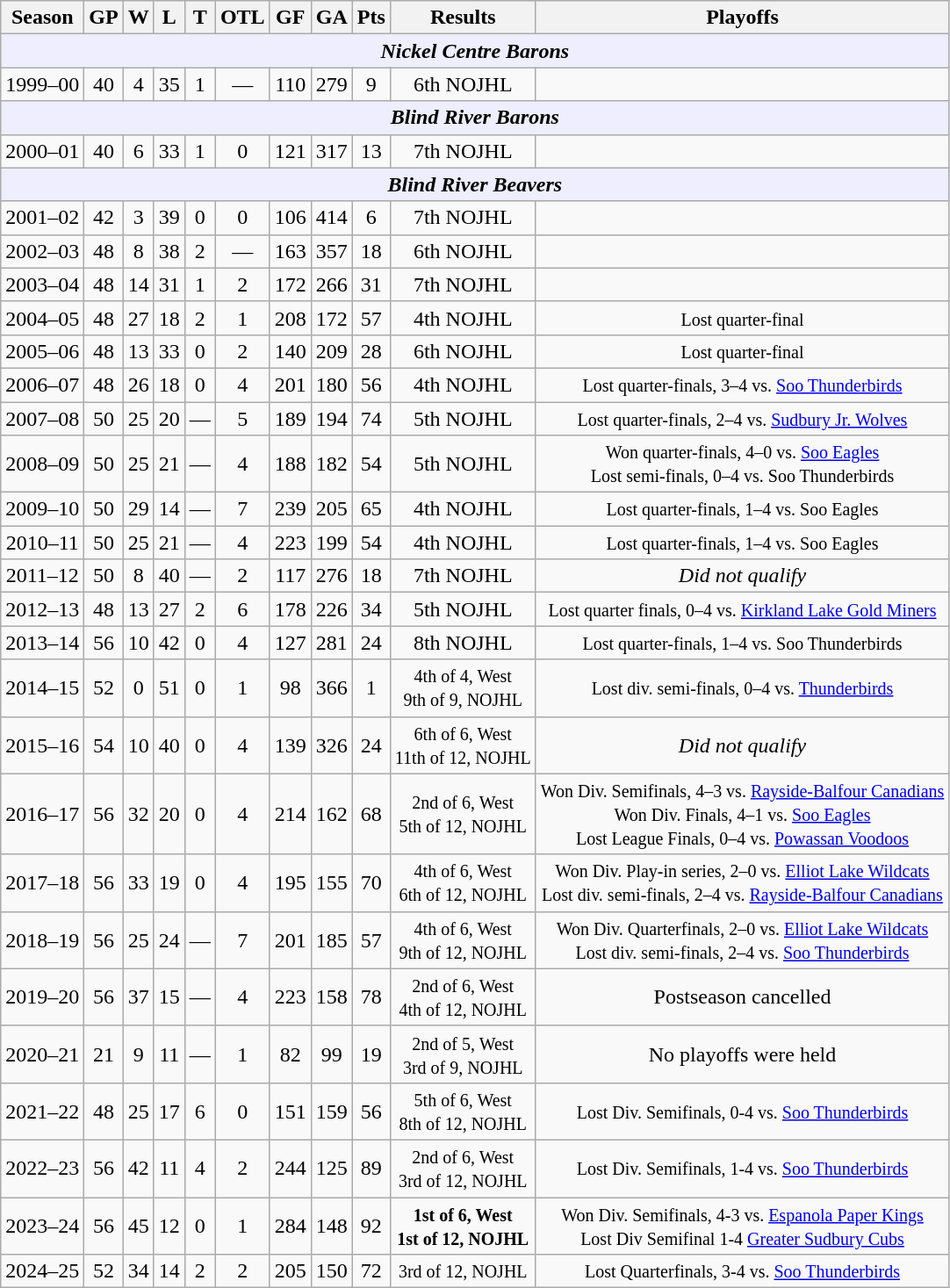<table class="wikitable" style="text-align:center">
<tr>
<th>Season</th>
<th>GP</th>
<th>W</th>
<th>L</th>
<th>T</th>
<th>OTL</th>
<th>GF</th>
<th>GA</th>
<th>Pts</th>
<th>Results</th>
<th>Playoffs</th>
</tr>
<tr bgcolor="#eeeeff">
<td colspan="11"><strong><em>Nickel Centre Barons</em></strong></td>
</tr>
<tr>
<td>1999–00</td>
<td>40</td>
<td>4</td>
<td>35</td>
<td>1</td>
<td>—</td>
<td>110</td>
<td>279</td>
<td>9</td>
<td>6th NOJHL</td>
<td></td>
</tr>
<tr bgcolor="#eeeeff">
<td colspan="11"><strong><em>Blind River Barons</em></strong></td>
</tr>
<tr>
<td>2000–01</td>
<td>40</td>
<td>6</td>
<td>33</td>
<td>1</td>
<td>0</td>
<td>121</td>
<td>317</td>
<td>13</td>
<td>7th NOJHL</td>
<td></td>
</tr>
<tr bgcolor="#eeeeff">
<td colspan="11"><strong><em>Blind River Beavers</em></strong></td>
</tr>
<tr>
<td>2001–02</td>
<td>42</td>
<td>3</td>
<td>39</td>
<td>0</td>
<td>0</td>
<td>106</td>
<td>414</td>
<td>6</td>
<td>7th NOJHL</td>
<td></td>
</tr>
<tr>
<td>2002–03</td>
<td>48</td>
<td>8</td>
<td>38</td>
<td>2</td>
<td>—</td>
<td>163</td>
<td>357</td>
<td>18</td>
<td>6th NOJHL</td>
<td></td>
</tr>
<tr>
<td>2003–04</td>
<td>48</td>
<td>14</td>
<td>31</td>
<td>1</td>
<td>2</td>
<td>172</td>
<td>266</td>
<td>31</td>
<td>7th NOJHL</td>
<td></td>
</tr>
<tr>
<td>2004–05</td>
<td>48</td>
<td>27</td>
<td>18</td>
<td>2</td>
<td>1</td>
<td>208</td>
<td>172</td>
<td>57</td>
<td>4th NOJHL</td>
<td><small>Lost quarter-final</small></td>
</tr>
<tr>
<td>2005–06</td>
<td>48</td>
<td>13</td>
<td>33</td>
<td>0</td>
<td>2</td>
<td>140</td>
<td>209</td>
<td>28</td>
<td>6th NOJHL</td>
<td><small>Lost quarter-final</small></td>
</tr>
<tr>
<td>2006–07</td>
<td>48</td>
<td>26</td>
<td>18</td>
<td>0</td>
<td>4</td>
<td>201</td>
<td>180</td>
<td>56</td>
<td>4th NOJHL</td>
<td><small>Lost quarter-finals, 3–4 vs. <a href='#'>Soo Thunderbirds</a></small></td>
</tr>
<tr>
<td>2007–08</td>
<td>50</td>
<td>25</td>
<td>20</td>
<td>—</td>
<td>5</td>
<td>189</td>
<td>194</td>
<td>74</td>
<td>5th NOJHL</td>
<td><small>Lost quarter-finals, 2–4 vs. <a href='#'>Sudbury Jr. Wolves</a></small></td>
</tr>
<tr>
<td>2008–09</td>
<td>50</td>
<td>25</td>
<td>21</td>
<td>—</td>
<td>4</td>
<td>188</td>
<td>182</td>
<td>54</td>
<td>5th NOJHL</td>
<td><small>Won quarter-finals, 4–0 vs. <a href='#'>Soo Eagles</a><br>Lost semi-finals, 0–4 vs. Soo Thunderbirds</small></td>
</tr>
<tr>
<td>2009–10</td>
<td>50</td>
<td>29</td>
<td>14</td>
<td>—</td>
<td>7</td>
<td>239</td>
<td>205</td>
<td>65</td>
<td>4th NOJHL</td>
<td><small>Lost quarter-finals, 1–4 vs. Soo Eagles</small></td>
</tr>
<tr>
<td>2010–11</td>
<td>50</td>
<td>25</td>
<td>21</td>
<td>—</td>
<td>4</td>
<td>223</td>
<td>199</td>
<td>54</td>
<td>4th NOJHL</td>
<td><small>Lost quarter-finals, 1–4 vs. Soo Eagles</small></td>
</tr>
<tr>
<td>2011–12</td>
<td>50</td>
<td>8</td>
<td>40</td>
<td>—</td>
<td>2</td>
<td>117</td>
<td>276</td>
<td>18</td>
<td>7th NOJHL</td>
<td><em>Did not qualify</em></td>
</tr>
<tr>
<td>2012–13</td>
<td>48</td>
<td>13</td>
<td>27</td>
<td>2</td>
<td>6</td>
<td>178</td>
<td>226</td>
<td>34</td>
<td>5th NOJHL</td>
<td><small>Lost quarter finals, 0–4 vs. <a href='#'>Kirkland Lake Gold Miners</a></small></td>
</tr>
<tr>
<td>2013–14</td>
<td>56</td>
<td>10</td>
<td>42</td>
<td>0</td>
<td>4</td>
<td>127</td>
<td>281</td>
<td>24</td>
<td>8th NOJHL</td>
<td><small>Lost quarter-finals, 1–4 vs. Soo Thunderbirds</small></td>
</tr>
<tr>
<td>2014–15</td>
<td>52</td>
<td>0</td>
<td>51</td>
<td>0</td>
<td>1</td>
<td>98</td>
<td>366</td>
<td>1</td>
<td><small>4th of 4, West<br>9th of 9, NOJHL </small></td>
<td><small>Lost div. semi-finals, 0–4 vs. <a href='#'>Thunderbirds</a></small></td>
</tr>
<tr>
<td>2015–16</td>
<td>54</td>
<td>10</td>
<td>40</td>
<td>0</td>
<td>4</td>
<td>139</td>
<td>326</td>
<td>24</td>
<td><small>6th of 6, West<br>11th of 12, NOJHL</small></td>
<td><em>Did not qualify</em></td>
</tr>
<tr>
<td>2016–17</td>
<td>56</td>
<td>32</td>
<td>20</td>
<td>0</td>
<td>4</td>
<td>214</td>
<td>162</td>
<td>68</td>
<td><small>2nd of 6, West<br>5th of 12, NOJHL</small></td>
<td><small>Won Div. Semifinals, 4–3 vs. <a href='#'>Rayside-Balfour Canadians</a><br>Won Div. Finals, 4–1 vs. <a href='#'>Soo Eagles</a><br>Lost League Finals, 0–4 vs. <a href='#'>Powassan Voodoos</a></small></td>
</tr>
<tr>
<td>2017–18</td>
<td>56</td>
<td>33</td>
<td>19</td>
<td>0</td>
<td>4</td>
<td>195</td>
<td>155</td>
<td>70</td>
<td><small>4th of 6, West<br>6th of 12, NOJHL</small></td>
<td><small>Won Div. Play-in series, 2–0 vs. <a href='#'>Elliot Lake Wildcats</a><br>Lost div. semi-finals, 2–4 vs. <a href='#'>Rayside-Balfour Canadians</a></small></td>
</tr>
<tr>
<td>2018–19</td>
<td>56</td>
<td>25</td>
<td>24</td>
<td>—</td>
<td>7</td>
<td>201</td>
<td>185</td>
<td>57</td>
<td><small>4th of 6, West<br>9th of 12, NOJHL</small></td>
<td><small>Won Div. Quarterfinals, 2–0 vs. <a href='#'>Elliot Lake Wildcats</a><br>Lost div. semi-finals, 2–4 vs. <a href='#'>Soo Thunderbirds</a></small></td>
</tr>
<tr>
<td>2019–20</td>
<td>56</td>
<td>37</td>
<td>15</td>
<td>—</td>
<td>4</td>
<td>223</td>
<td>158</td>
<td>78</td>
<td><small>2nd of 6, West<br>4th of 12, NOJHL</small></td>
<td>Postseason cancelled</td>
</tr>
<tr>
<td>2020–21</td>
<td>21</td>
<td>9</td>
<td>11</td>
<td>—</td>
<td>1</td>
<td>82</td>
<td>99</td>
<td>19</td>
<td><small>2nd of 5, West<br>3rd of 9, NOJHL</small></td>
<td>No playoffs were held</td>
</tr>
<tr>
<td>2021–22</td>
<td>48</td>
<td>25</td>
<td>17</td>
<td>6</td>
<td>0</td>
<td>151</td>
<td>159</td>
<td>56</td>
<td><small>5th of 6, West<br>8th of 12, NOJHL</small></td>
<td><small>Lost Div. Semifinals, 0-4 vs. <a href='#'>Soo Thunderbirds</a></small></td>
</tr>
<tr>
<td>2022–23</td>
<td>56</td>
<td>42</td>
<td>11</td>
<td>4</td>
<td>2</td>
<td>244</td>
<td>125</td>
<td>89</td>
<td><small>2nd of 6, West<br>3rd of 12, NOJHL</small></td>
<td><small>Lost Div. Semifinals, 1-4 vs. <a href='#'>Soo Thunderbirds</a></small></td>
</tr>
<tr>
<td>2023–24</td>
<td>56</td>
<td>45</td>
<td>12</td>
<td>0</td>
<td>1</td>
<td>284</td>
<td>148</td>
<td>92</td>
<td><small><strong>1st of 6, West</strong><br><strong>1st of 12, NOJHL</strong></small></td>
<td><small>Won Div. Semifinals, 4-3 vs. <a href='#'>Espanola Paper Kings</a><br>Lost Div Semifinal 1-4 <a href='#'>Greater Sudbury Cubs</a></small></td>
</tr>
<tr>
<td>2024–25</td>
<td>52</td>
<td>34</td>
<td>14</td>
<td>2</td>
<td>2</td>
<td>205</td>
<td>150</td>
<td>72</td>
<td><small>3rd of 12, NOJHL</small></td>
<td><small>Lost Quarterfinals, 3-4 vs. <a href='#'>Soo Thunderbirds</a></small></td>
</tr>
</table>
